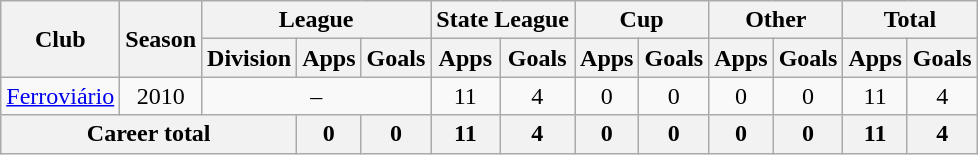<table class="wikitable" style="text-align:center">
<tr>
<th rowspan="2">Club</th>
<th rowspan="2">Season</th>
<th colspan="3">League</th>
<th colspan="2">State League</th>
<th colspan="2">Cup</th>
<th colspan="2">Other</th>
<th colspan="2">Total</th>
</tr>
<tr>
<th>Division</th>
<th>Apps</th>
<th>Goals</th>
<th>Apps</th>
<th>Goals</th>
<th>Apps</th>
<th>Goals</th>
<th>Apps</th>
<th>Goals</th>
<th>Apps</th>
<th>Goals</th>
</tr>
<tr>
<td><a href='#'>Ferroviário</a></td>
<td>2010</td>
<td colspan=3>–</td>
<td>11</td>
<td>4</td>
<td>0</td>
<td>0</td>
<td>0</td>
<td>0</td>
<td>11</td>
<td>4</td>
</tr>
<tr>
<th colspan=3><strong>Career total</strong></th>
<th>0</th>
<th>0</th>
<th>11</th>
<th>4</th>
<th>0</th>
<th>0</th>
<th>0</th>
<th>0</th>
<th>11</th>
<th>4</th>
</tr>
</table>
